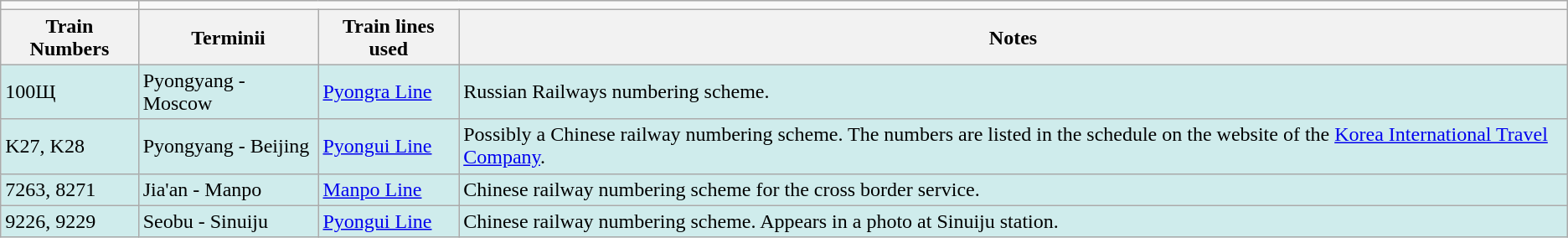<table class="wikitable">
<tr>
<td></td>
</tr>
<tr>
<th>Train Numbers</th>
<th>Terminii</th>
<th>Train lines used</th>
<th>Notes</th>
</tr>
<tr style="background:#CFECEC">
<td>100Щ</td>
<td>Pyongyang - Moscow</td>
<td><a href='#'>Pyongra Line</a></td>
<td>Russian Railways numbering scheme.</td>
</tr>
<tr style="background:#CFECEC">
<td>K27, K28</td>
<td>Pyongyang - Beijing</td>
<td><a href='#'>Pyongui Line</a></td>
<td>Possibly a Chinese railway numbering scheme. The numbers are listed in the schedule on the website of the <a href='#'>Korea International Travel Company</a>.</td>
</tr>
<tr style="background:#CFECEC">
<td>7263, 8271</td>
<td>Jia'an - Manpo</td>
<td><a href='#'>Manpo Line</a></td>
<td>Chinese railway numbering scheme for the cross border service.</td>
</tr>
<tr style="background:#CFECEC">
<td>9226, 9229</td>
<td>Seobu - Sinuiju</td>
<td><a href='#'>Pyongui Line</a></td>
<td>Chinese railway numbering scheme. Appears in a photo at Sinuiju station.</td>
</tr>
</table>
